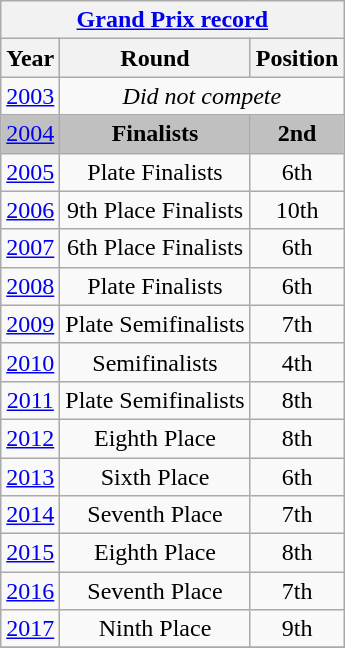<table class="wikitable" style="text-align: center;">
<tr>
<th colspan=10><a href='#'>Grand Prix record</a></th>
</tr>
<tr>
<th>Year</th>
<th>Round</th>
<th>Position</th>
</tr>
<tr>
<td> <a href='#'>2003</a></td>
<td colspan=2><em>Did not compete</em></td>
</tr>
<tr bgcolor=silver>
<td> <a href='#'>2004</a></td>
<td><strong>Finalists</strong></td>
<td><strong>2nd</strong></td>
</tr>
<tr>
<td> <a href='#'>2005</a></td>
<td>Plate Finalists</td>
<td>6th</td>
</tr>
<tr>
<td> <a href='#'>2006</a></td>
<td>9th Place Finalists</td>
<td>10th</td>
</tr>
<tr>
<td> <a href='#'>2007</a></td>
<td>6th Place Finalists</td>
<td>6th</td>
</tr>
<tr>
<td> <a href='#'>2008</a></td>
<td>Plate Finalists</td>
<td>6th</td>
</tr>
<tr>
<td> <a href='#'>2009</a></td>
<td>Plate Semifinalists</td>
<td>7th</td>
</tr>
<tr>
<td> <a href='#'>2010</a></td>
<td>Semifinalists</td>
<td>4th</td>
</tr>
<tr>
<td> <a href='#'>2011</a></td>
<td>Plate Semifinalists</td>
<td>8th</td>
</tr>
<tr>
<td>  <a href='#'>2012</a></td>
<td>Eighth Place</td>
<td>8th</td>
</tr>
<tr>
<td>  <a href='#'>2013</a></td>
<td>Sixth Place</td>
<td>6th</td>
</tr>
<tr>
<td>  <a href='#'>2014</a></td>
<td>Seventh Place</td>
<td>7th</td>
</tr>
<tr>
<td>  <a href='#'>2015</a></td>
<td>Eighth Place</td>
<td>8th</td>
</tr>
<tr>
<td>  <a href='#'>2016</a></td>
<td>Seventh Place</td>
<td>7th</td>
</tr>
<tr>
<td>  <a href='#'>2017</a></td>
<td>Ninth Place</td>
<td>9th</td>
</tr>
<tr>
</tr>
</table>
